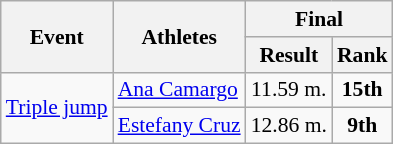<table class="wikitable" border="1" style="font-size:90%">
<tr>
<th rowspan=2>Event</th>
<th rowspan=2>Athletes</th>
<th colspan=2>Final</th>
</tr>
<tr>
<th>Result</th>
<th>Rank</th>
</tr>
<tr>
<td rowspan=2><a href='#'>Triple jump</a></td>
<td><a href='#'>Ana Camargo</a></td>
<td align=center>11.59 m.</td>
<td align=center><strong>15th</strong></td>
</tr>
<tr>
<td><a href='#'>Estefany Cruz</a></td>
<td align=center>12.86 m.</td>
<td align=center><strong>9th</strong></td>
</tr>
</table>
